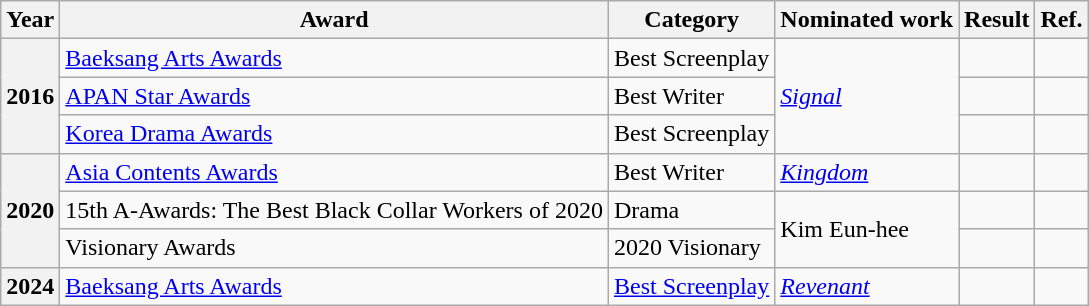<table class="wikitable plainrowheaders">
<tr>
<th>Year</th>
<th>Award</th>
<th>Category</th>
<th>Nominated work</th>
<th>Result</th>
<th>Ref.</th>
</tr>
<tr>
<th rowspan="3" scope="row">2016</th>
<td><a href='#'>Baeksang Arts Awards</a></td>
<td>Best Screenplay</td>
<td rowspan="3"><em><a href='#'>Signal</a></em></td>
<td></td>
<td></td>
</tr>
<tr>
<td><a href='#'>APAN Star Awards</a></td>
<td>Best Writer</td>
<td></td>
<td></td>
</tr>
<tr>
<td><a href='#'>Korea Drama Awards</a></td>
<td>Best Screenplay</td>
<td></td>
<td></td>
</tr>
<tr>
<th rowspan="3" scope="row">2020</th>
<td><a href='#'>Asia Contents Awards</a></td>
<td>Best Writer</td>
<td><em><a href='#'>Kingdom</a></em></td>
<td></td>
<td></td>
</tr>
<tr>
<td>15th A-Awards: The Best Black Collar Workers of 2020</td>
<td>Drama</td>
<td rowspan="2">Kim Eun-hee</td>
<td></td>
<td></td>
</tr>
<tr>
<td>Visionary Awards</td>
<td>2020 Visionary</td>
<td></td>
<td></td>
</tr>
<tr>
<th scope="row" style="text-align:center">2024</th>
<td><a href='#'>Baeksang Arts Awards</a></td>
<td><a href='#'>Best Screenplay</a></td>
<td><em><a href='#'>Revenant</a></em></td>
<td></td>
<td></td>
</tr>
</table>
